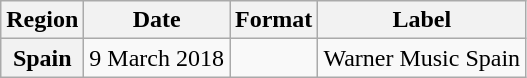<table class="wikitable plainrowheaders">
<tr>
<th>Region</th>
<th>Date</th>
<th>Format</th>
<th>Label</th>
</tr>
<tr>
<th scope="row">Spain</th>
<td>9 March 2018</td>
<td></td>
<td>Warner Music Spain</td>
</tr>
</table>
